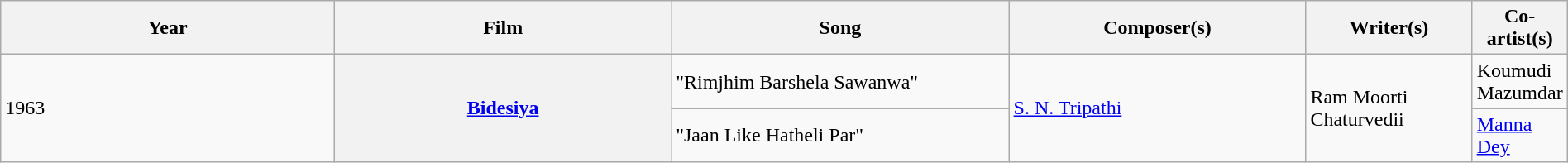<table class="wikitable plainrowheaders" width="100%" textcolor:#000;">
<tr style="background:#b0e0e66;">
<th scope="col" width="23%"><strong>Year</strong></th>
<th scope="col" width="23%"><strong>Film</strong></th>
<th scope="col" width="23%"><strong>Song</strong></th>
<th scope="col" width="20%"><strong>Composer(s)</strong></th>
<th scope="col" width="16%"><strong>Writer(s)</strong></th>
<th scope="col" width="18%"><strong>Co-artist(s)</strong></th>
</tr>
<tr>
<td rowspan="2">1963</td>
<th rowspan="2"><a href='#'>Bidesiya</a></th>
<td>"Rimjhim Barshela Sawanwa"</td>
<td rowspan="2"><a href='#'>S. N. Tripathi</a></td>
<td rowspan="2">Ram Moorti Chaturvedii</td>
<td>Koumudi Mazumdar</td>
</tr>
<tr>
<td>"Jaan Like Hatheli Par"</td>
<td><a href='#'>Manna Dey</a></td>
</tr>
</table>
